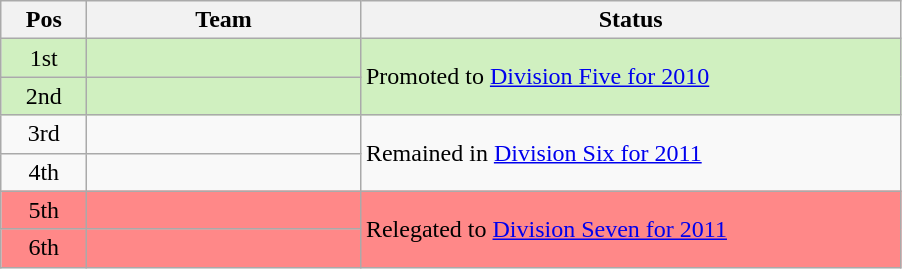<table class="wikitable">
<tr>
<th width=50>Pos</th>
<th width=175>Team</th>
<th width=353>Status</th>
</tr>
<tr style="background:#D0F0C0">
<td style="text-align:center;">1st</td>
<td></td>
<td rowspan=2>Promoted to <a href='#'>Division Five for 2010</a></td>
</tr>
<tr style="background:#D0F0C0">
<td style="text-align:center;">2nd</td>
<td></td>
</tr>
<tr>
<td style="text-align:center;">3rd</td>
<td></td>
<td rowspan=2>Remained in <a href='#'>Division Six for 2011</a></td>
</tr>
<tr>
<td style="text-align:center;">4th</td>
<td></td>
</tr>
<tr style="background:#FF8888">
<td style="text-align:center;">5th</td>
<td></td>
<td rowspan=2>Relegated to <a href='#'>Division Seven for 2011</a></td>
</tr>
<tr style="background:#FF8888">
<td style="text-align:center;">6th</td>
<td></td>
</tr>
</table>
